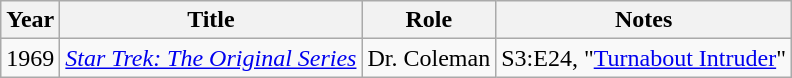<table class="wikitable">
<tr>
<th>Year</th>
<th>Title</th>
<th>Role</th>
<th>Notes</th>
</tr>
<tr>
<td>1969</td>
<td><em><a href='#'>Star Trek: The Original Series</a></em></td>
<td>Dr. Coleman</td>
<td>S3:E24, "<a href='#'>Turnabout Intruder</a>"</td>
</tr>
</table>
